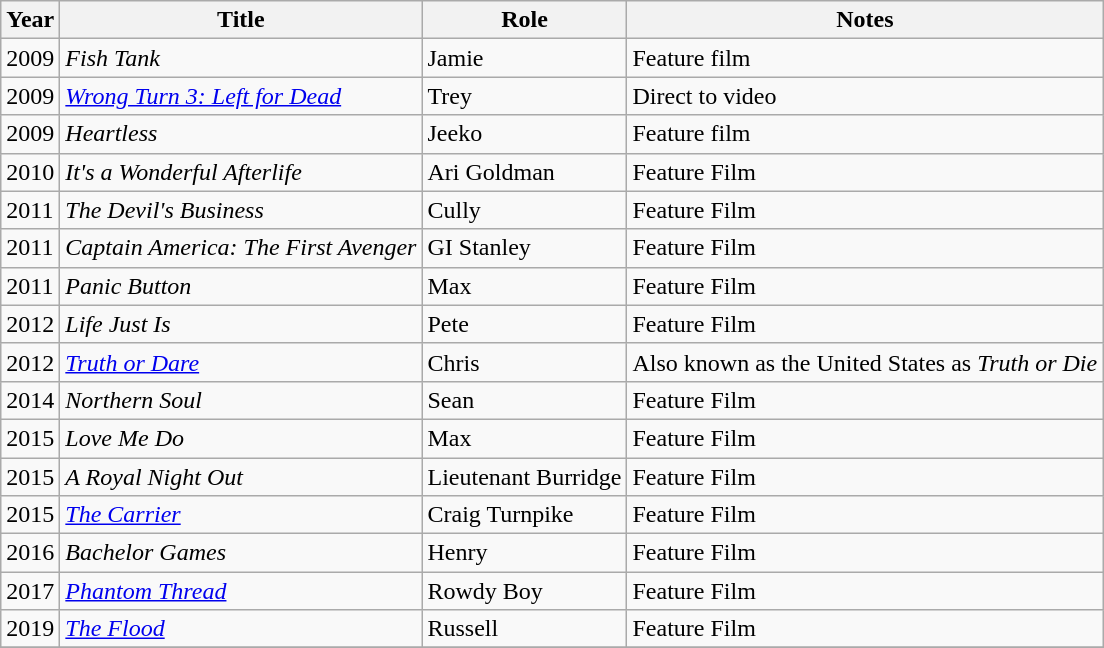<table class="wikitable sortable">
<tr>
<th>Year</th>
<th>Title</th>
<th>Role</th>
<th class="unsortable">Notes</th>
</tr>
<tr>
<td>2009</td>
<td><em>Fish Tank</em></td>
<td>Jamie</td>
<td>Feature film</td>
</tr>
<tr>
<td>2009</td>
<td><em><a href='#'>Wrong Turn 3: Left for Dead</a></em></td>
<td>Trey</td>
<td>Direct to video</td>
</tr>
<tr>
<td>2009</td>
<td><em>Heartless</em></td>
<td>Jeeko</td>
<td>Feature film</td>
</tr>
<tr>
<td>2010</td>
<td><em>It's a Wonderful Afterlife</em></td>
<td>Ari Goldman</td>
<td>Feature Film</td>
</tr>
<tr>
<td>2011</td>
<td><em>The Devil's Business</em></td>
<td>Cully</td>
<td>Feature Film</td>
</tr>
<tr>
<td>2011</td>
<td><em>Captain America: The First Avenger</em></td>
<td>GI Stanley</td>
<td>Feature Film</td>
</tr>
<tr>
<td>2011</td>
<td><em>Panic Button</em></td>
<td>Max</td>
<td>Feature Film</td>
</tr>
<tr>
<td>2012</td>
<td><em>Life Just Is </em></td>
<td>Pete</td>
<td>Feature Film</td>
</tr>
<tr>
<td>2012</td>
<td><em><a href='#'>Truth or Dare</a></em></td>
<td>Chris</td>
<td>Also known as the United States as <em>Truth or Die</em></td>
</tr>
<tr>
<td>2014</td>
<td><em>Northern Soul</em></td>
<td>Sean</td>
<td>Feature Film</td>
</tr>
<tr>
<td>2015</td>
<td><em>Love Me Do</em></td>
<td>Max</td>
<td>Feature Film</td>
</tr>
<tr>
<td>2015</td>
<td><em>A Royal Night Out</em></td>
<td>Lieutenant Burridge</td>
<td>Feature Film</td>
</tr>
<tr>
<td>2015</td>
<td><em><a href='#'>The Carrier</a></em></td>
<td>Craig Turnpike</td>
<td>Feature Film</td>
</tr>
<tr>
<td>2016</td>
<td><em>Bachelor Games</em></td>
<td>Henry</td>
<td>Feature Film</td>
</tr>
<tr>
<td>2017</td>
<td><em><a href='#'>Phantom Thread</a></em></td>
<td>Rowdy Boy</td>
<td>Feature Film</td>
</tr>
<tr>
<td>2019</td>
<td><em><a href='#'>The Flood</a></em></td>
<td>Russell</td>
<td>Feature Film</td>
</tr>
<tr>
</tr>
</table>
